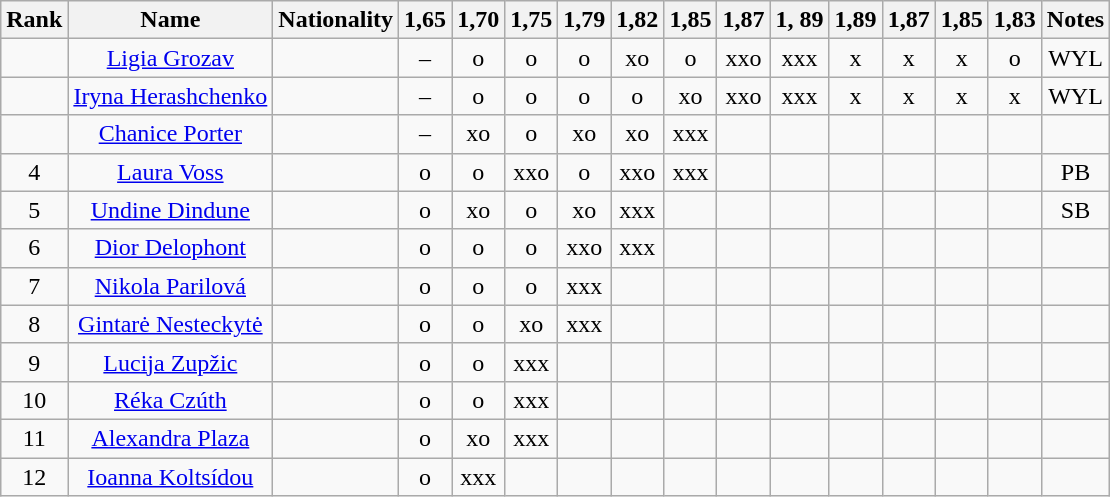<table class="wikitable sortable" style="text-align:center">
<tr>
<th>Rank</th>
<th>Name</th>
<th>Nationality</th>
<th>1,65</th>
<th>1,70</th>
<th>1,75</th>
<th>1,79</th>
<th>1,82</th>
<th>1,85</th>
<th>1,87</th>
<th>1, 89</th>
<th>1,89</th>
<th>1,87</th>
<th>1,85</th>
<th>1,83</th>
<th>Notes</th>
</tr>
<tr>
<td></td>
<td><a href='#'>Ligia Grozav</a></td>
<td></td>
<td>–</td>
<td>o</td>
<td>o</td>
<td>o</td>
<td>xo</td>
<td>o</td>
<td>xxo</td>
<td>xxx</td>
<td>x</td>
<td>x</td>
<td>x</td>
<td>o</td>
<td>WYL</td>
</tr>
<tr>
<td></td>
<td><a href='#'>Iryna Herashchenko</a></td>
<td></td>
<td>–</td>
<td>o</td>
<td>o</td>
<td>o</td>
<td>o</td>
<td>xo</td>
<td>xxo</td>
<td>xxx</td>
<td>x</td>
<td>x</td>
<td>x</td>
<td>x</td>
<td>WYL</td>
</tr>
<tr>
<td></td>
<td><a href='#'>Chanice Porter</a></td>
<td></td>
<td>–</td>
<td>xo</td>
<td>o</td>
<td>xo</td>
<td>xo</td>
<td>xxx</td>
<td></td>
<td></td>
<td></td>
<td></td>
<td></td>
<td></td>
<td></td>
</tr>
<tr>
<td>4</td>
<td><a href='#'>Laura Voss</a></td>
<td></td>
<td>o</td>
<td>o</td>
<td>xxo</td>
<td>o</td>
<td>xxo</td>
<td>xxx</td>
<td></td>
<td></td>
<td></td>
<td></td>
<td></td>
<td></td>
<td>PB</td>
</tr>
<tr>
<td>5</td>
<td><a href='#'>Undine Dindune</a></td>
<td></td>
<td>o</td>
<td>xo</td>
<td>o</td>
<td>xo</td>
<td>xxx</td>
<td></td>
<td></td>
<td></td>
<td></td>
<td></td>
<td></td>
<td></td>
<td>SB</td>
</tr>
<tr>
<td>6</td>
<td><a href='#'>Dior Delophont</a></td>
<td></td>
<td>o</td>
<td>o</td>
<td>o</td>
<td>xxo</td>
<td>xxx</td>
<td></td>
<td></td>
<td></td>
<td></td>
<td></td>
<td></td>
<td></td>
<td></td>
</tr>
<tr>
<td>7</td>
<td><a href='#'>Nikola Parilová</a></td>
<td></td>
<td>o</td>
<td>o</td>
<td>o</td>
<td>xxx</td>
<td></td>
<td></td>
<td></td>
<td></td>
<td></td>
<td></td>
<td></td>
<td></td>
<td></td>
</tr>
<tr>
<td>8</td>
<td><a href='#'>Gintarė Nesteckytė</a></td>
<td></td>
<td>o</td>
<td>o</td>
<td>xo</td>
<td>xxx</td>
<td></td>
<td></td>
<td></td>
<td></td>
<td></td>
<td></td>
<td></td>
<td></td>
<td></td>
</tr>
<tr>
<td>9</td>
<td><a href='#'>Lucija Zupžic</a></td>
<td></td>
<td>o</td>
<td>o</td>
<td>xxx</td>
<td></td>
<td></td>
<td></td>
<td></td>
<td></td>
<td></td>
<td></td>
<td></td>
<td></td>
<td></td>
</tr>
<tr>
<td>10</td>
<td><a href='#'>Réka Czúth</a></td>
<td></td>
<td>o</td>
<td>o</td>
<td>xxx</td>
<td></td>
<td></td>
<td></td>
<td></td>
<td></td>
<td></td>
<td></td>
<td></td>
<td></td>
<td></td>
</tr>
<tr>
<td>11</td>
<td><a href='#'>Alexandra Plaza</a></td>
<td></td>
<td>o</td>
<td>xo</td>
<td>xxx</td>
<td></td>
<td></td>
<td></td>
<td></td>
<td></td>
<td></td>
<td></td>
<td></td>
<td></td>
<td></td>
</tr>
<tr>
<td>12</td>
<td><a href='#'>Ioanna Koltsídou</a></td>
<td></td>
<td>o</td>
<td>xxx</td>
<td></td>
<td></td>
<td></td>
<td></td>
<td></td>
<td></td>
<td></td>
<td></td>
<td></td>
<td></td>
<td></td>
</tr>
</table>
